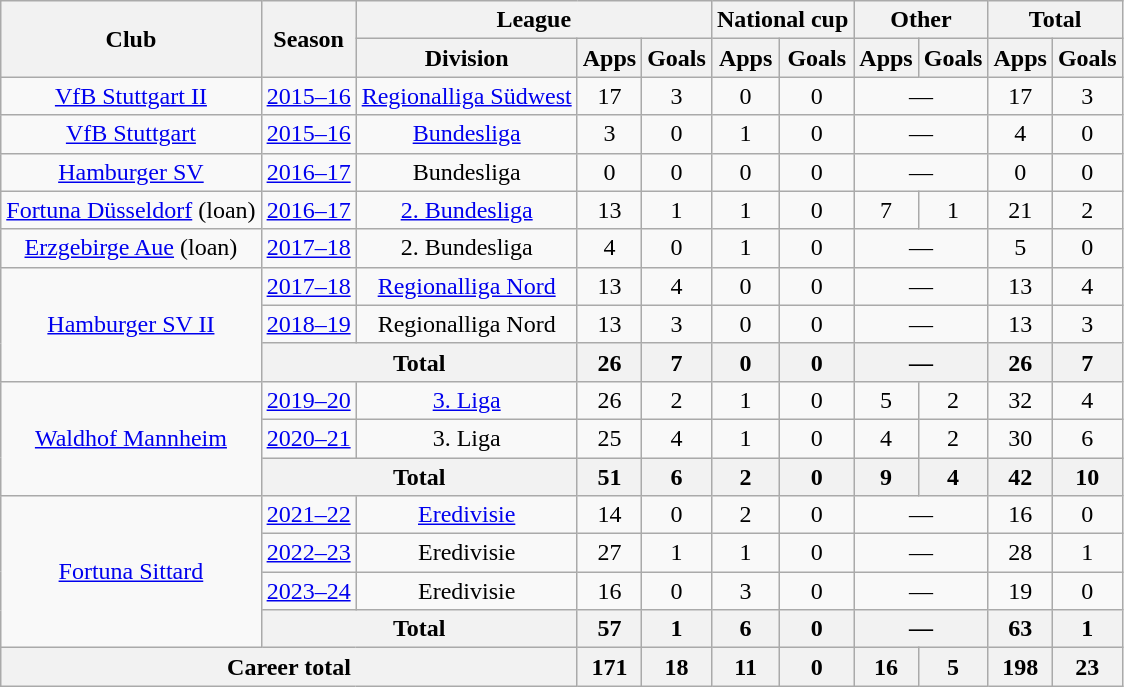<table class="wikitable" style="text-align:center">
<tr>
<th rowspan="2">Club</th>
<th rowspan="2">Season</th>
<th colspan="3">League</th>
<th colspan="2">National cup</th>
<th colspan="2">Other</th>
<th colspan="2">Total</th>
</tr>
<tr>
<th>Division</th>
<th>Apps</th>
<th>Goals</th>
<th>Apps</th>
<th>Goals</th>
<th>Apps</th>
<th>Goals</th>
<th>Apps</th>
<th>Goals</th>
</tr>
<tr>
<td><a href='#'>VfB Stuttgart II</a></td>
<td><a href='#'>2015–16</a></td>
<td><a href='#'>Regionalliga Südwest</a></td>
<td>17</td>
<td>3</td>
<td>0</td>
<td>0</td>
<td colspan="2">—</td>
<td>17</td>
<td>3</td>
</tr>
<tr>
<td><a href='#'>VfB Stuttgart</a></td>
<td><a href='#'>2015–16</a></td>
<td><a href='#'>Bundesliga</a></td>
<td>3</td>
<td>0</td>
<td>1</td>
<td>0</td>
<td colspan="2">—</td>
<td>4</td>
<td>0</td>
</tr>
<tr>
<td><a href='#'>Hamburger SV</a></td>
<td><a href='#'>2016–17</a></td>
<td>Bundesliga</td>
<td>0</td>
<td>0</td>
<td>0</td>
<td>0</td>
<td colspan="2">—</td>
<td>0</td>
<td>0</td>
</tr>
<tr>
<td><a href='#'>Fortuna Düsseldorf</a> (loan)</td>
<td><a href='#'>2016–17</a></td>
<td><a href='#'>2. Bundesliga</a></td>
<td>13</td>
<td>1</td>
<td>1</td>
<td>0</td>
<td>7</td>
<td>1</td>
<td>21</td>
<td>2</td>
</tr>
<tr>
<td><a href='#'>Erzgebirge Aue</a> (loan)</td>
<td><a href='#'>2017–18</a></td>
<td>2. Bundesliga</td>
<td>4</td>
<td>0</td>
<td>1</td>
<td>0</td>
<td colspan="2">—</td>
<td>5</td>
<td>0</td>
</tr>
<tr>
<td rowspan="3"><a href='#'>Hamburger SV II</a></td>
<td><a href='#'>2017–18</a></td>
<td><a href='#'>Regionalliga Nord</a></td>
<td>13</td>
<td>4</td>
<td>0</td>
<td>0</td>
<td colspan="2">—</td>
<td>13</td>
<td>4</td>
</tr>
<tr>
<td><a href='#'>2018–19</a></td>
<td>Regionalliga Nord</td>
<td>13</td>
<td>3</td>
<td>0</td>
<td>0</td>
<td colspan="2">—</td>
<td>13</td>
<td>3</td>
</tr>
<tr>
<th colspan="2">Total</th>
<th>26</th>
<th>7</th>
<th>0</th>
<th>0</th>
<th colspan="2">—</th>
<th>26</th>
<th>7</th>
</tr>
<tr>
<td rowspan="3"><a href='#'>Waldhof Mannheim</a></td>
<td><a href='#'>2019–20</a></td>
<td><a href='#'>3. Liga</a></td>
<td>26</td>
<td>2</td>
<td>1</td>
<td>0</td>
<td>5</td>
<td>2</td>
<td>32</td>
<td>4</td>
</tr>
<tr>
<td><a href='#'>2020–21</a></td>
<td>3. Liga</td>
<td>25</td>
<td>4</td>
<td>1</td>
<td>0</td>
<td>4</td>
<td>2</td>
<td>30</td>
<td>6</td>
</tr>
<tr>
<th colspan="2">Total</th>
<th>51</th>
<th>6</th>
<th>2</th>
<th>0</th>
<th>9</th>
<th>4</th>
<th>42</th>
<th>10</th>
</tr>
<tr>
<td rowspan="4"><a href='#'>Fortuna Sittard</a></td>
<td><a href='#'>2021–22</a></td>
<td><a href='#'>Eredivisie</a></td>
<td>14</td>
<td>0</td>
<td>2</td>
<td>0</td>
<td colspan="2">—</td>
<td>16</td>
<td>0</td>
</tr>
<tr>
<td><a href='#'>2022–23</a></td>
<td>Eredivisie</td>
<td>27</td>
<td>1</td>
<td>1</td>
<td>0</td>
<td colspan="2">—</td>
<td>28</td>
<td>1</td>
</tr>
<tr>
<td><a href='#'>2023–24</a></td>
<td>Eredivisie</td>
<td>16</td>
<td>0</td>
<td>3</td>
<td>0</td>
<td colspan="2">—</td>
<td>19</td>
<td>0</td>
</tr>
<tr>
<th colspan="2">Total</th>
<th>57</th>
<th>1</th>
<th>6</th>
<th>0</th>
<th colspan="2">—</th>
<th>63</th>
<th>1</th>
</tr>
<tr>
<th colspan="3">Career total</th>
<th>171</th>
<th>18</th>
<th>11</th>
<th>0</th>
<th>16</th>
<th>5</th>
<th>198</th>
<th>23</th>
</tr>
</table>
